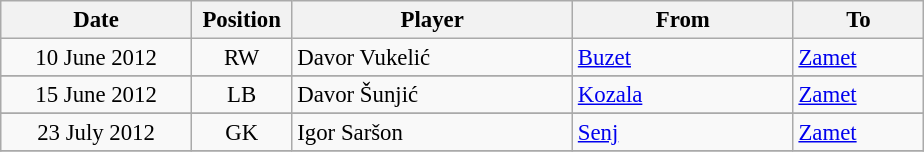<table class="wikitable" style="font-size:95%; text-align:center;">
<tr>
<th width=120>Date</th>
<th width=60>Position</th>
<th width=180>Player</th>
<th width=140>From</th>
<th width=80>To</th>
</tr>
<tr>
<td>10 June 2012</td>
<td>RW</td>
<td style="text-align:left;"> Davor Vukelić</td>
<td style="text-align:left;"> <a href='#'>Buzet</a></td>
<td style="text-align:left;"><a href='#'>Zamet</a></td>
</tr>
<tr>
</tr>
<tr>
<td>15 June 2012</td>
<td>LB</td>
<td style="text-align:left;"> Davor Šunjić</td>
<td style="text-align:left;"> <a href='#'>Kozala</a></td>
<td style="text-align:left;"><a href='#'>Zamet</a></td>
</tr>
<tr>
</tr>
<tr>
<td>23 July 2012</td>
<td>GK</td>
<td style="text-align:left;"> Igor Saršon</td>
<td style="text-align:left;"> <a href='#'>Senj</a></td>
<td style="text-align:left;"><a href='#'>Zamet</a></td>
</tr>
<tr>
</tr>
</table>
